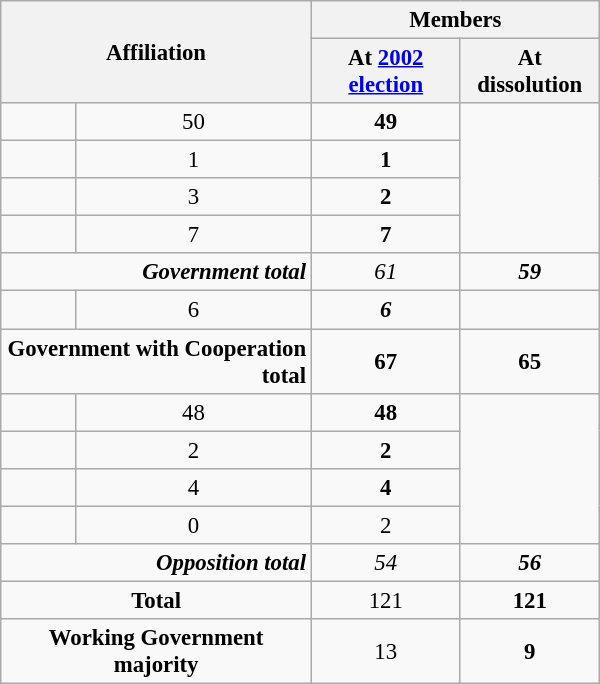<table class="wikitable" border="1" style="font-size:95%; width:300pt; text-align:center">
<tr>
<th colspan="2" rowspan="2" style="text-align:center;vertical-align:middle; ">Affiliation</th>
<th colspan="2" style="vertical-align:top;">Members</th>
</tr>
<tr>
<th>At <a href='#'>2002 election</a></th>
<th>At dissolution</th>
</tr>
<tr>
<td></td>
<td>50</td>
<td><strong>49</strong></td>
</tr>
<tr>
<td></td>
<td>1</td>
<td><strong>1</strong></td>
</tr>
<tr>
<td> </td>
<td>3</td>
<td><strong>2</strong></td>
</tr>
<tr>
<td> </td>
<td>7</td>
<td><strong>7</strong></td>
</tr>
<tr>
<td colspan="2" rowspan="1" style="text-align:right; "><strong><em>Government total</em></strong></td>
<td><em>61</em></td>
<td><strong><em>59</em></strong></td>
</tr>
<tr>
<td> </td>
<td>6</td>
<td><strong><em>6</em></strong></td>
</tr>
<tr>
<td colspan="2" style="text-align:right; "><strong>Government with Cooperation total</strong></td>
<td><strong>67</strong></td>
<td><strong>65</strong></td>
</tr>
<tr>
<td></td>
<td>48</td>
<td><strong>48</strong></td>
</tr>
<tr>
<td></td>
<td>2</td>
<td><strong>2</strong></td>
</tr>
<tr>
<td></td>
<td>4</td>
<td><strong>4</strong></td>
</tr>
<tr>
<td></td>
<td>0</td>
<td>2</td>
</tr>
<tr>
<td colspan="2" rowspan="1" style="text-align:right; "><strong><em>Opposition total</em></strong></td>
<td><em>54</em></td>
<td><strong><em>56</em></strong></td>
</tr>
<tr>
<td colspan="2" rowspan="1"><strong>Total</strong><br></td>
<td>121</td>
<td><strong>121</strong></td>
</tr>
<tr>
<td colspan="2" rowspan="1"><strong>Working Government majority</strong> </td>
<td>13</td>
<td><strong>9</strong></td>
</tr>
</table>
